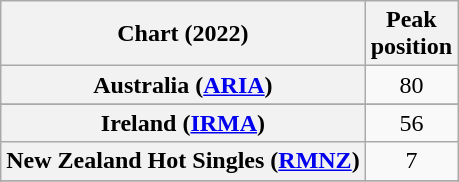<table class="wikitable sortable plainrowheaders" style="text-align:center">
<tr>
<th scope="col">Chart (2022)</th>
<th scope="col">Peak<br>position</th>
</tr>
<tr>
<th scope="row">Australia (<a href='#'>ARIA</a>)</th>
<td>80</td>
</tr>
<tr>
</tr>
<tr>
</tr>
<tr>
<th scope="row">Ireland (<a href='#'>IRMA</a>)</th>
<td>56</td>
</tr>
<tr>
<th scope="row">New Zealand Hot Singles (<a href='#'>RMNZ</a>)</th>
<td>7</td>
</tr>
<tr>
</tr>
<tr>
</tr>
<tr>
</tr>
<tr>
</tr>
<tr>
</tr>
<tr>
</tr>
</table>
